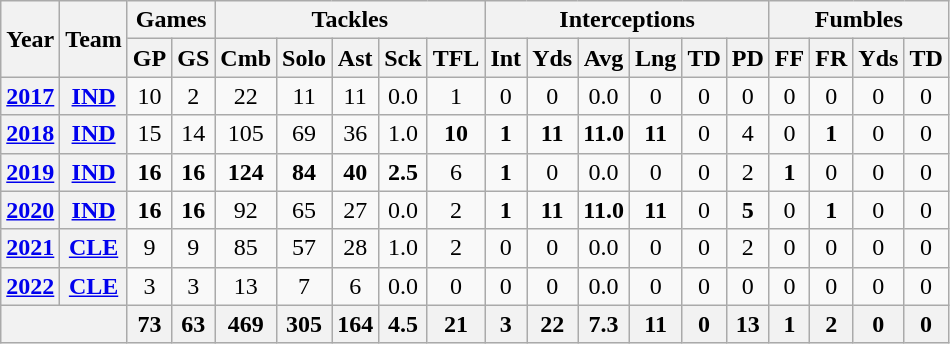<table class="wikitable" style="text-align:center;">
<tr>
<th rowspan="2">Year</th>
<th rowspan="2">Team</th>
<th colspan="2">Games</th>
<th colspan="5">Tackles</th>
<th colspan="6">Interceptions</th>
<th colspan="4">Fumbles</th>
</tr>
<tr>
<th>GP</th>
<th>GS</th>
<th>Cmb</th>
<th>Solo</th>
<th>Ast</th>
<th>Sck</th>
<th>TFL</th>
<th>Int</th>
<th>Yds</th>
<th>Avg</th>
<th>Lng</th>
<th>TD</th>
<th>PD</th>
<th>FF</th>
<th>FR</th>
<th>Yds</th>
<th>TD</th>
</tr>
<tr>
<th><a href='#'>2017</a></th>
<th><a href='#'>IND</a></th>
<td>10</td>
<td>2</td>
<td>22</td>
<td>11</td>
<td>11</td>
<td>0.0</td>
<td>1</td>
<td>0</td>
<td>0</td>
<td>0.0</td>
<td>0</td>
<td>0</td>
<td>0</td>
<td>0</td>
<td>0</td>
<td>0</td>
<td>0</td>
</tr>
<tr>
<th><a href='#'>2018</a></th>
<th><a href='#'>IND</a></th>
<td>15</td>
<td>14</td>
<td>105</td>
<td>69</td>
<td>36</td>
<td>1.0</td>
<td><strong>10</strong></td>
<td><strong>1</strong></td>
<td><strong>11</strong></td>
<td><strong>11.0</strong></td>
<td><strong>11</strong></td>
<td>0</td>
<td>4</td>
<td>0</td>
<td><strong>1</strong></td>
<td>0</td>
<td>0</td>
</tr>
<tr>
<th><a href='#'>2019</a></th>
<th><a href='#'>IND</a></th>
<td><strong>16</strong></td>
<td><strong>16</strong></td>
<td><strong>124</strong></td>
<td><strong>84</strong></td>
<td><strong>40</strong></td>
<td><strong>2.5</strong></td>
<td>6</td>
<td><strong>1</strong></td>
<td>0</td>
<td>0.0</td>
<td>0</td>
<td>0</td>
<td>2</td>
<td><strong>1</strong></td>
<td>0</td>
<td>0</td>
<td>0</td>
</tr>
<tr>
<th><a href='#'>2020</a></th>
<th><a href='#'>IND</a></th>
<td><strong>16</strong></td>
<td><strong>16</strong></td>
<td>92</td>
<td>65</td>
<td>27</td>
<td>0.0</td>
<td>2</td>
<td><strong>1</strong></td>
<td><strong>11</strong></td>
<td><strong>11.0</strong></td>
<td><strong>11</strong></td>
<td>0</td>
<td><strong>5</strong></td>
<td>0</td>
<td><strong>1</strong></td>
<td>0</td>
<td>0</td>
</tr>
<tr>
<th><a href='#'>2021</a></th>
<th><a href='#'>CLE</a></th>
<td>9</td>
<td>9</td>
<td>85</td>
<td>57</td>
<td>28</td>
<td>1.0</td>
<td>2</td>
<td>0</td>
<td>0</td>
<td>0.0</td>
<td>0</td>
<td>0</td>
<td>2</td>
<td>0</td>
<td>0</td>
<td>0</td>
<td>0</td>
</tr>
<tr>
<th><a href='#'>2022</a></th>
<th><a href='#'>CLE</a></th>
<td>3</td>
<td>3</td>
<td>13</td>
<td>7</td>
<td>6</td>
<td>0.0</td>
<td>0</td>
<td>0</td>
<td>0</td>
<td>0.0</td>
<td>0</td>
<td>0</td>
<td>0</td>
<td>0</td>
<td>0</td>
<td>0</td>
<td>0</td>
</tr>
<tr>
<th colspan="2"></th>
<th>73</th>
<th>63</th>
<th>469</th>
<th>305</th>
<th>164</th>
<th>4.5</th>
<th>21</th>
<th>3</th>
<th>22</th>
<th>7.3</th>
<th>11</th>
<th>0</th>
<th>13</th>
<th>1</th>
<th>2</th>
<th>0</th>
<th>0</th>
</tr>
</table>
